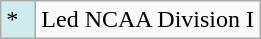<table class="wikitable">
<tr>
<td style="background:#CFECEC; width:1em">*</td>
<td>Led NCAA Division I</td>
</tr>
</table>
